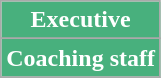<table class="wikitable">
<tr>
<th style="background:#48B07D; color:#FFFFFF;" scope="col" colspan="2">Executive</th>
</tr>
<tr>
</tr>
<tr>
</tr>
<tr>
</tr>
<tr>
<th style="background:#48B07D; color:#FFFFFF;" scope="col" colspan="2">Coaching staff<br></th>
</tr>
<tr>
</tr>
<tr>
</tr>
</table>
